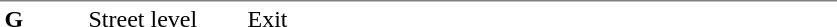<table table border=0 cellspacing=0 cellpadding=3>
<tr>
<td style="border-top:solid 1px gray;" width=50 valign=top><strong>G</strong></td>
<td style="border-top:solid 1px gray;" width=100 valign=top>Street level</td>
<td style="border-top:solid 1px gray;" width=390 valign=top>Exit</td>
</tr>
</table>
